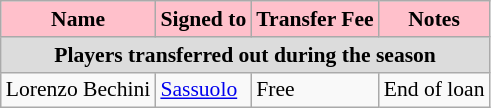<table class="wikitable" style="text-align:left; font-size:90%;">
<tr>
<th style="background:pink; color:black; text-align:center;">Name</th>
<th style="background:pink; color:black; text-align:center;">Signed to</th>
<th style="background:pink; color:black; text-align:center;">Transfer Fee</th>
<th style="background:pink; color:black; text-align:center;">Notes</th>
</tr>
<tr>
<th colspan=11 style="background:#DCDCDC; text-align:center;">Players transferred out during the season</th>
</tr>
<tr>
<td>Lorenzo Bechini</td>
<td> <a href='#'>Sassuolo</a></td>
<td>Free</td>
<td>End of loan</td>
</tr>
</table>
